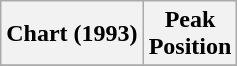<table class="wikitable sortable plainrowheaders" style="text-align:center">
<tr>
<th>Chart (1993)</th>
<th>Peak <br> Position</th>
</tr>
<tr>
</tr>
</table>
